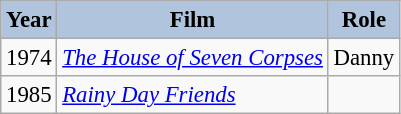<table class="wikitable" style="font-size:95%;">
<tr>
<th style="background:#B0C4DE;">Year</th>
<th style="background:#B0C4DE;">Film</th>
<th style="background:#B0C4DE;">Role</th>
</tr>
<tr>
<td>1974</td>
<td><em><a href='#'>The House of Seven Corpses</a></em></td>
<td>Danny</td>
</tr>
<tr>
<td>1985</td>
<td><em><a href='#'>Rainy Day Friends</a></em></td>
<td></td>
</tr>
</table>
